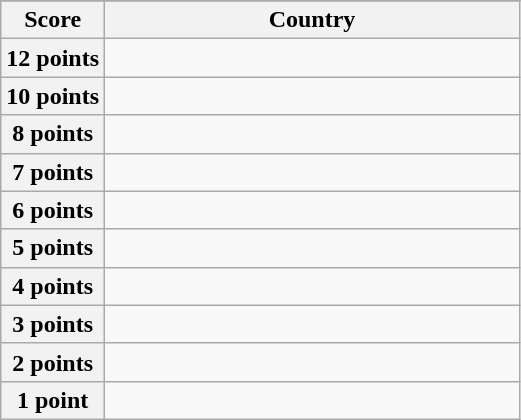<table class="wikitable">
<tr>
</tr>
<tr>
<th scope="col" width="20%">Score</th>
<th scope="col">Country</th>
</tr>
<tr>
<th scope="row">12 points</th>
<td></td>
</tr>
<tr>
<th scope="row">10 points</th>
<td></td>
</tr>
<tr>
<th scope="row">8 points</th>
<td></td>
</tr>
<tr>
<th scope="row">7 points</th>
<td></td>
</tr>
<tr>
<th scope="row">6 points</th>
<td></td>
</tr>
<tr>
<th scope="row">5 points</th>
<td></td>
</tr>
<tr>
<th scope="row">4 points</th>
<td></td>
</tr>
<tr>
<th scope="row">3 points</th>
<td></td>
</tr>
<tr>
<th scope="row">2 points</th>
<td></td>
</tr>
<tr>
<th scope="row">1 point</th>
<td></td>
</tr>
</table>
